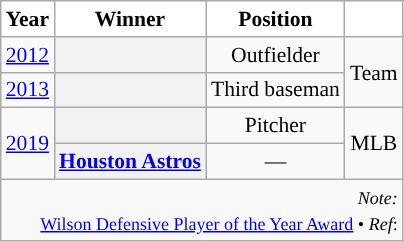<table class="wikitable sortable" style="font-size: 90%; text-align:center">
<tr>
<th scope="col" style="background-color:#ffffff; border-top:#">Year</th>
<th scope="col" style="background-color:#ffffff; border-top:#">Winner</th>
<th scope="col" style="background-color:#ffffff; border-top:#">Position</th>
<th scope="col" style="background-color:#ffffff; border-top:#"></th>
</tr>
<tr>
<td><a href='#'>2012</a></td>
<th scope="row" style="text-align:left"><strong></strong></th>
<td>Outfielder</td>
<td rowspan="2">Team</td>
</tr>
<tr>
<td><a href='#'>2013</a></td>
<th scope="row" style="text-align:center"><strong></strong></th>
<td>Third baseman</td>
</tr>
<tr>
<td rowspan="2"><a href='#'>2019</a></td>
<th scope="row" style="text-align:center"></th>
<td>Pitcher</td>
<td rowspan="2">MLB</td>
</tr>
<tr>
<th scope="row" style="text-align:center"><a href='#'>Houston Astros</a></th>
<td>—</td>
</tr>
<tr class="sortbottom">
<td style="text-align:right"; colspan="4"><small><em>Note:</em> <br><a href='#'>Wilson Defensive Player of the Year Award</a> • <em>Ref</em>:</small></td>
</tr>
</table>
